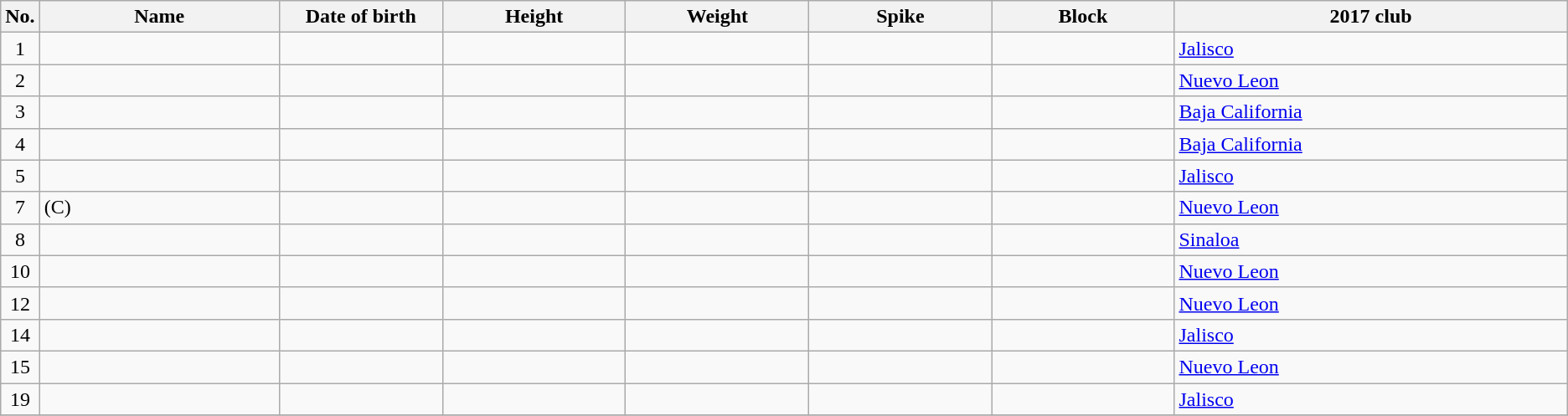<table class="wikitable sortable" style="font-size:100%; text-align:center;">
<tr>
<th>No.</th>
<th style="width:12em">Name</th>
<th style="width:8em">Date of birth</th>
<th style="width:9em">Height</th>
<th style="width:9em">Weight</th>
<th style="width:9em">Spike</th>
<th style="width:9em">Block</th>
<th style="width:20em">2017 club</th>
</tr>
<tr>
<td>1</td>
<td align=left></td>
<td align=right></td>
<td></td>
<td></td>
<td></td>
<td></td>
<td align=left> <a href='#'>Jalisco</a></td>
</tr>
<tr>
<td>2</td>
<td align=left></td>
<td align=right></td>
<td></td>
<td></td>
<td></td>
<td></td>
<td align=left> <a href='#'>Nuevo Leon</a></td>
</tr>
<tr>
<td>3</td>
<td align=left></td>
<td align=right></td>
<td></td>
<td></td>
<td></td>
<td></td>
<td align=left> <a href='#'>Baja California</a></td>
</tr>
<tr>
<td>4</td>
<td align=left></td>
<td align=right></td>
<td></td>
<td></td>
<td></td>
<td></td>
<td align=left> <a href='#'>Baja California</a></td>
</tr>
<tr>
<td>5</td>
<td align=left></td>
<td align=right></td>
<td></td>
<td></td>
<td></td>
<td></td>
<td align=left> <a href='#'>Jalisco</a></td>
</tr>
<tr>
<td>7</td>
<td align=left> (C)</td>
<td align=right></td>
<td></td>
<td></td>
<td></td>
<td></td>
<td align=left> <a href='#'>Nuevo Leon</a></td>
</tr>
<tr>
<td>8</td>
<td align=left></td>
<td align=right></td>
<td></td>
<td></td>
<td></td>
<td></td>
<td align=left> <a href='#'>Sinaloa</a></td>
</tr>
<tr>
<td>10</td>
<td align=left></td>
<td align=right></td>
<td></td>
<td></td>
<td></td>
<td></td>
<td align=left> <a href='#'>Nuevo Leon</a></td>
</tr>
<tr>
<td>12</td>
<td align=left></td>
<td align=right></td>
<td></td>
<td></td>
<td></td>
<td></td>
<td align=left> <a href='#'>Nuevo Leon</a></td>
</tr>
<tr>
<td>14</td>
<td align=left></td>
<td align=right></td>
<td></td>
<td></td>
<td></td>
<td></td>
<td align=left> <a href='#'>Jalisco</a></td>
</tr>
<tr>
<td>15</td>
<td align=left></td>
<td align=right></td>
<td></td>
<td></td>
<td></td>
<td></td>
<td align=left> <a href='#'>Nuevo Leon</a></td>
</tr>
<tr>
<td>19</td>
<td align=left></td>
<td align=right></td>
<td></td>
<td></td>
<td></td>
<td></td>
<td align=left> <a href='#'>Jalisco</a></td>
</tr>
<tr>
</tr>
</table>
